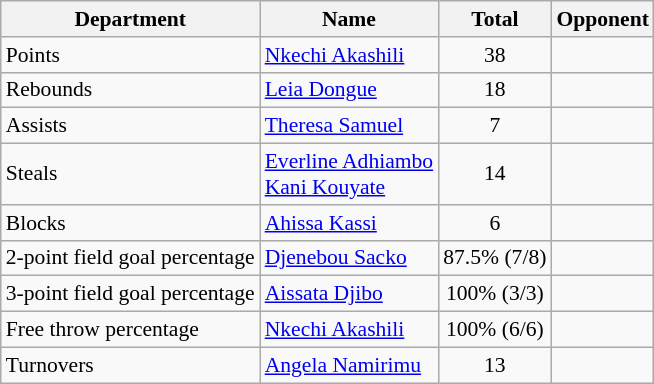<table class=wikitable style="font-size:90%;">
<tr>
<th>Department</th>
<th>Name</th>
<th>Total</th>
<th>Opponent</th>
</tr>
<tr>
<td>Points</td>
<td> <a href='#'>Nkechi Akashili</a></td>
<td align=center>38</td>
<td></td>
</tr>
<tr>
<td>Rebounds</td>
<td> <a href='#'>Leia Dongue</a></td>
<td align=center>18</td>
<td></td>
</tr>
<tr>
<td>Assists</td>
<td> <a href='#'>Theresa Samuel</a></td>
<td align=center>7</td>
<td></td>
</tr>
<tr>
<td>Steals</td>
<td> <a href='#'>Everline Adhiambo</a><br> <a href='#'>Kani Kouyate</a></td>
<td align=center>14</td>
<td><br></td>
</tr>
<tr>
<td>Blocks</td>
<td> <a href='#'>Ahissa Kassi</a></td>
<td align=center>6</td>
<td></td>
</tr>
<tr>
<td>2-point field goal percentage</td>
<td> <a href='#'>Djenebou Sacko</a></td>
<td align=center>87.5% (7/8)</td>
<td></td>
</tr>
<tr>
<td>3-point field goal percentage</td>
<td> <a href='#'>Aissata Djibo</a></td>
<td align=center>100% (3/3)</td>
<td></td>
</tr>
<tr>
<td>Free throw percentage</td>
<td> <a href='#'>Nkechi Akashili</a></td>
<td align=center>100% (6/6)</td>
<td></td>
</tr>
<tr>
<td>Turnovers</td>
<td> <a href='#'>Angela Namirimu</a></td>
<td align=center>13</td>
<td></td>
</tr>
</table>
